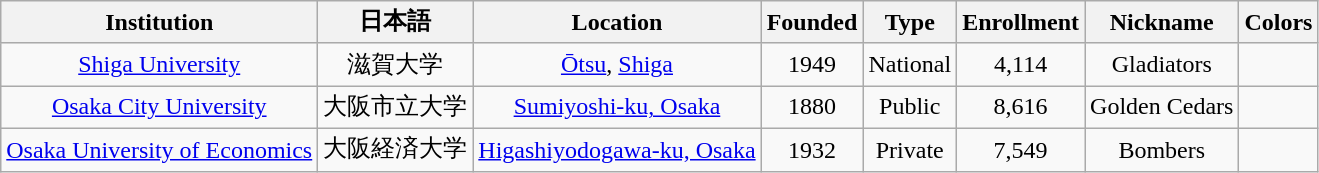<table class="wikitable sortable" style="text-align: center;">
<tr>
<th>Institution</th>
<th>日本語</th>
<th>Location</th>
<th>Founded</th>
<th>Type</th>
<th>Enrollment</th>
<th>Nickname</th>
<th>Colors</th>
</tr>
<tr>
<td><a href='#'>Shiga University</a></td>
<td>滋賀大学</td>
<td><a href='#'>Ōtsu</a>, <a href='#'>Shiga</a></td>
<td>1949</td>
<td>National</td>
<td>4,114</td>
<td>Gladiators</td>
<td></td>
</tr>
<tr>
<td><a href='#'>Osaka City University</a></td>
<td>大阪市立大学</td>
<td><a href='#'>Sumiyoshi-ku, Osaka</a></td>
<td>1880</td>
<td>Public</td>
<td>8,616</td>
<td>Golden Cedars</td>
<td></td>
</tr>
<tr>
<td><a href='#'>Osaka University of Economics</a></td>
<td>大阪経済大学</td>
<td><a href='#'>Higashiyodogawa-ku, Osaka</a></td>
<td>1932</td>
<td>Private</td>
<td>7,549</td>
<td>Bombers</td>
<td></td>
</tr>
</table>
